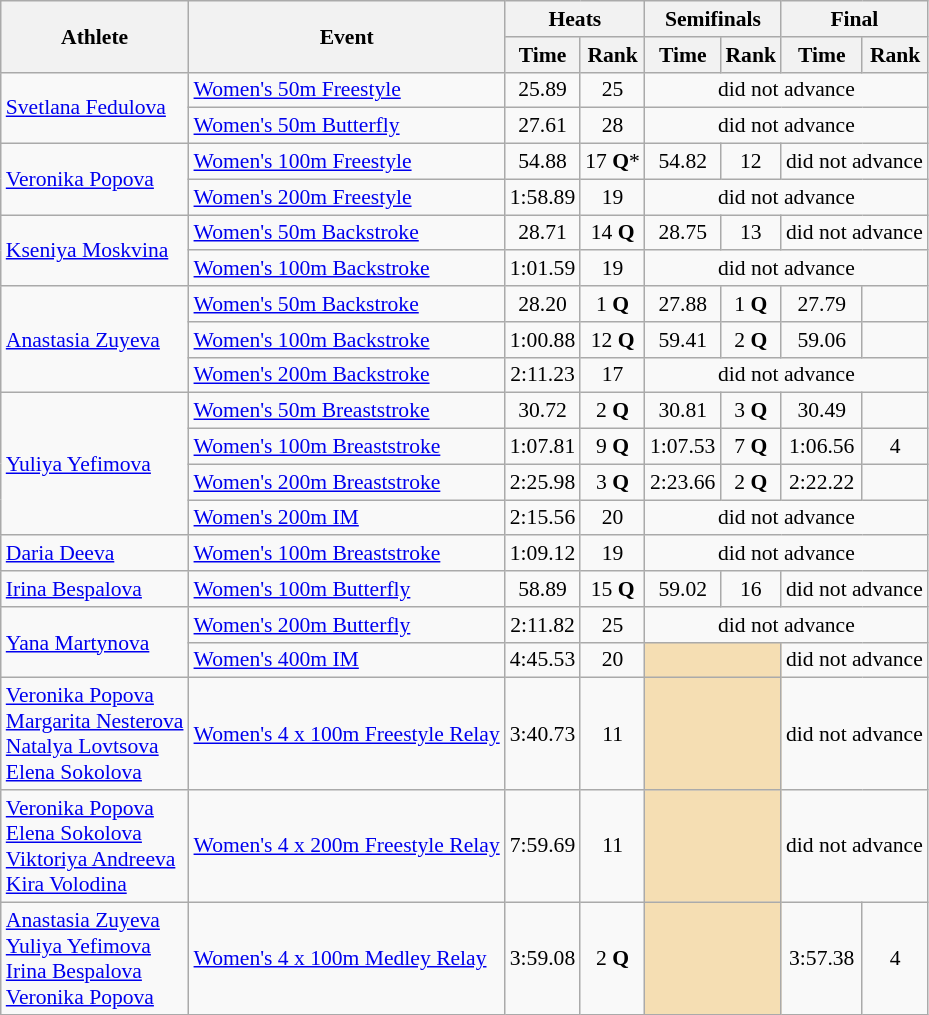<table class=wikitable style="font-size:90%">
<tr>
<th rowspan="2">Athlete</th>
<th rowspan="2">Event</th>
<th colspan="2">Heats</th>
<th colspan="2">Semifinals</th>
<th colspan="2">Final</th>
</tr>
<tr>
<th>Time</th>
<th>Rank</th>
<th>Time</th>
<th>Rank</th>
<th>Time</th>
<th>Rank</th>
</tr>
<tr>
<td rowspan="2"><a href='#'>Svetlana Fedulova</a></td>
<td><a href='#'>Women's 50m Freestyle</a></td>
<td align=center>25.89</td>
<td align=center>25</td>
<td align=center colspan=4>did not advance</td>
</tr>
<tr>
<td><a href='#'>Women's 50m Butterfly</a></td>
<td align=center>27.61</td>
<td align=center>28</td>
<td align=center colspan=4>did not advance</td>
</tr>
<tr>
<td rowspan="2"><a href='#'>Veronika Popova</a></td>
<td><a href='#'>Women's 100m Freestyle</a></td>
<td align=center>54.88</td>
<td align=center>17 <strong>Q</strong>*</td>
<td align=center>54.82</td>
<td align=center>12</td>
<td align=center colspan=2>did not advance</td>
</tr>
<tr>
<td><a href='#'>Women's 200m Freestyle</a></td>
<td align=center>1:58.89</td>
<td align=center>19</td>
<td align=center colspan=4>did not advance</td>
</tr>
<tr>
<td rowspan="2"><a href='#'>Kseniya Moskvina</a></td>
<td><a href='#'>Women's 50m Backstroke</a></td>
<td align=center>28.71</td>
<td align=center>14 <strong>Q</strong></td>
<td align=center>28.75</td>
<td align=center>13</td>
<td align=center colspan=2>did not advance</td>
</tr>
<tr>
<td><a href='#'>Women's 100m Backstroke</a></td>
<td align=center>1:01.59</td>
<td align=center>19</td>
<td align=center colspan=4>did not advance</td>
</tr>
<tr>
<td rowspan="3"><a href='#'>Anastasia Zuyeva</a></td>
<td><a href='#'>Women's 50m Backstroke</a></td>
<td align=center>28.20</td>
<td align=center>1 <strong>Q</strong></td>
<td align=center>27.88</td>
<td align=center>1 <strong>Q</strong></td>
<td align=center>27.79</td>
<td align=center></td>
</tr>
<tr>
<td><a href='#'>Women's 100m Backstroke</a></td>
<td align=center>1:00.88</td>
<td align=center>12 <strong>Q</strong></td>
<td align=center>59.41</td>
<td align=center>2 <strong>Q</strong></td>
<td align=center>59.06</td>
<td align=center></td>
</tr>
<tr>
<td><a href='#'>Women's 200m Backstroke</a></td>
<td align=center>2:11.23</td>
<td align=center>17</td>
<td align=center colspan=4>did not advance</td>
</tr>
<tr>
<td rowspan="4"><a href='#'>Yuliya Yefimova</a></td>
<td><a href='#'>Women's 50m Breaststroke</a></td>
<td align=center>30.72</td>
<td align=center>2 <strong>Q</strong></td>
<td align=center>30.81</td>
<td align=center>3 <strong>Q</strong></td>
<td align=center>30.49</td>
<td align=center></td>
</tr>
<tr>
<td><a href='#'>Women's 100m Breaststroke</a></td>
<td align=center>1:07.81</td>
<td align=center>9 <strong>Q</strong></td>
<td align=center>1:07.53</td>
<td align=center>7 <strong>Q</strong></td>
<td align=center>1:06.56</td>
<td align=center>4</td>
</tr>
<tr>
<td><a href='#'>Women's 200m Breaststroke</a></td>
<td align=center>2:25.98</td>
<td align=center>3 <strong>Q</strong></td>
<td align=center>2:23.66</td>
<td align=center>2 <strong>Q</strong></td>
<td align=center>2:22.22</td>
<td align=center></td>
</tr>
<tr>
<td><a href='#'>Women's 200m IM</a></td>
<td align=center>2:15.56</td>
<td align=center>20</td>
<td align=center colspan=4>did not advance</td>
</tr>
<tr>
<td rowspan="1"><a href='#'>Daria Deeva</a></td>
<td><a href='#'>Women's 100m Breaststroke</a></td>
<td align=center>1:09.12</td>
<td align=center>19</td>
<td align=center colspan=4>did not advance</td>
</tr>
<tr>
<td rowspan="1"><a href='#'>Irina Bespalova</a></td>
<td><a href='#'>Women's 100m Butterfly</a></td>
<td align=center>58.89</td>
<td align=center>15 <strong>Q</strong></td>
<td align=center>59.02</td>
<td align=center>16</td>
<td align=center colspan=2>did not advance</td>
</tr>
<tr>
<td rowspan="2"><a href='#'>Yana Martynova</a></td>
<td><a href='#'>Women's 200m Butterfly</a></td>
<td align=center>2:11.82</td>
<td align=center>25</td>
<td align=center colspan=4>did not advance</td>
</tr>
<tr>
<td><a href='#'>Women's 400m IM</a></td>
<td align=center>4:45.53</td>
<td align=center>20</td>
<td colspan= 2 bgcolor="wheat"></td>
<td align=center colspan=2>did not advance</td>
</tr>
<tr>
<td rowspan="1"><a href='#'>Veronika Popova</a><br><a href='#'>Margarita Nesterova</a><br><a href='#'>Natalya Lovtsova</a><br><a href='#'>Elena Sokolova</a></td>
<td><a href='#'>Women's 4 x 100m Freestyle Relay</a></td>
<td align=center>3:40.73</td>
<td align=center>11</td>
<td colspan= 2 bgcolor="wheat"></td>
<td align=center colspan=2>did not advance</td>
</tr>
<tr>
<td rowspan="1"><a href='#'>Veronika Popova</a><br><a href='#'>Elena Sokolova</a><br><a href='#'>Viktoriya Andreeva</a><br><a href='#'>Kira Volodina</a></td>
<td><a href='#'>Women's 4 x 200m Freestyle Relay</a></td>
<td align=center>7:59.69</td>
<td align=center>11</td>
<td colspan= 2 bgcolor="wheat"></td>
<td align=center colspan=2>did not advance</td>
</tr>
<tr>
<td rowspan="1"><a href='#'>Anastasia Zuyeva</a><br><a href='#'>Yuliya Yefimova</a><br><a href='#'>Irina Bespalova</a><br><a href='#'>Veronika Popova</a></td>
<td><a href='#'>Women's 4 x 100m Medley Relay</a></td>
<td align=center>3:59.08</td>
<td align=center>2 <strong>Q</strong></td>
<td colspan= 2 bgcolor="wheat"></td>
<td align=center>3:57.38</td>
<td align=center>4</td>
</tr>
</table>
